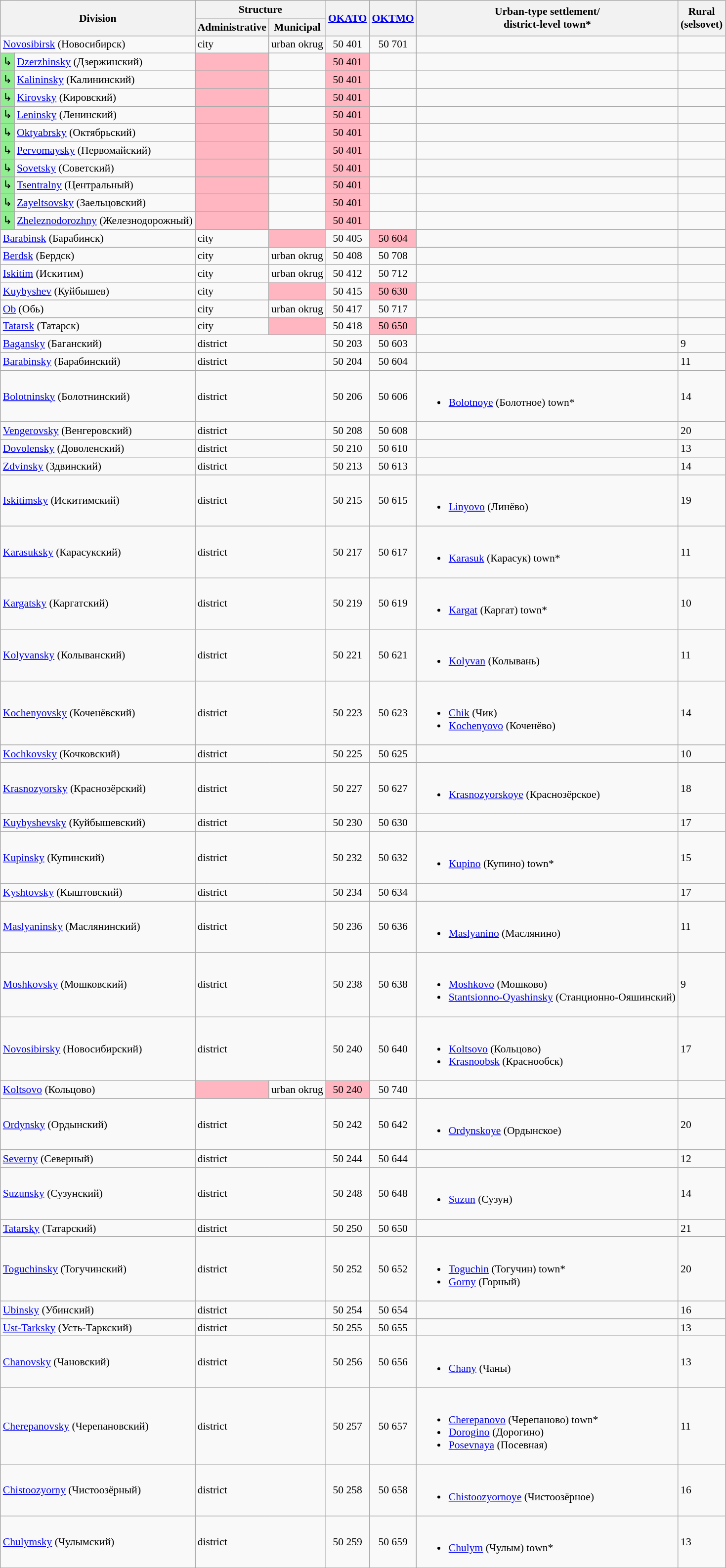<table class="wikitable" style="padding: 24em 0; border: 1px #aaa solid; border-collapse: collapse; font-size: 90%;">
<tr>
<th colspan="2" rowspan="2">Division</th>
<th colspan="2">Structure</th>
<th rowspan="2"><a href='#'>OKATO</a></th>
<th rowspan="2"><a href='#'>OKTMO</a></th>
<th rowspan="2">Urban-type settlement/<br>district-level town*</th>
<th rowspan="2">Rural<br>(selsovet)</th>
</tr>
<tr>
<th>Administrative</th>
<th>Municipal</th>
</tr>
<tr>
<td colspan="2"><a href='#'>Novosibirsk</a> (Новосибирск)</td>
<td>city</td>
<td>urban okrug</td>
<td align="center">50 401</td>
<td align="center">50 701</td>
<td></td>
<td></td>
</tr>
<tr>
<td bgcolor="lightgreen">↳</td>
<td><a href='#'>Dzerzhinsky</a> (Дзержинский)</td>
<td bgcolor="lightpink"></td>
<td></td>
<td bgcolor="lightpink" align="center">50 401</td>
<td></td>
<td></td>
<td></td>
</tr>
<tr>
<td bgcolor="lightgreen">↳</td>
<td><a href='#'>Kalininsky</a> (Калининский)</td>
<td bgcolor="lightpink"></td>
<td></td>
<td bgcolor="lightpink" align="center">50 401</td>
<td></td>
<td></td>
<td></td>
</tr>
<tr>
<td bgcolor="lightgreen">↳</td>
<td><a href='#'>Kirovsky</a> (Кировский)</td>
<td bgcolor="lightpink"></td>
<td></td>
<td bgcolor="lightpink" align="center">50 401</td>
<td></td>
<td></td>
<td></td>
</tr>
<tr>
<td bgcolor="lightgreen">↳</td>
<td><a href='#'>Leninsky</a> (Ленинский)</td>
<td bgcolor="lightpink"></td>
<td></td>
<td bgcolor="lightpink" align="center">50 401</td>
<td></td>
<td></td>
<td></td>
</tr>
<tr>
<td bgcolor="lightgreen">↳</td>
<td><a href='#'>Oktyabrsky</a> (Октябрьский)</td>
<td bgcolor="lightpink"></td>
<td></td>
<td bgcolor="lightpink" align="center">50 401</td>
<td></td>
<td></td>
<td></td>
</tr>
<tr>
<td bgcolor="lightgreen">↳</td>
<td><a href='#'>Pervomaysky</a> (Первомайский)</td>
<td bgcolor="lightpink"></td>
<td></td>
<td bgcolor="lightpink" align="center">50 401</td>
<td></td>
<td></td>
<td></td>
</tr>
<tr>
<td bgcolor="lightgreen">↳</td>
<td><a href='#'>Sovetsky</a> (Советский)</td>
<td bgcolor="lightpink"></td>
<td></td>
<td bgcolor="lightpink" align="center">50 401</td>
<td></td>
<td></td>
<td></td>
</tr>
<tr>
<td bgcolor="lightgreen">↳</td>
<td><a href='#'>Tsentralny</a> (Центральный)</td>
<td bgcolor="lightpink"></td>
<td></td>
<td bgcolor="lightpink" align="center">50 401</td>
<td></td>
<td></td>
<td></td>
</tr>
<tr>
<td bgcolor="lightgreen">↳</td>
<td><a href='#'>Zayeltsovsky</a> (Заельцовский)</td>
<td bgcolor="lightpink"></td>
<td></td>
<td bgcolor="lightpink" align="center">50 401</td>
<td></td>
<td></td>
<td></td>
</tr>
<tr>
<td bgcolor="lightgreen">↳</td>
<td><a href='#'>Zheleznodorozhny</a> (Железнодорожный)</td>
<td bgcolor="lightpink"></td>
<td></td>
<td bgcolor="lightpink" align="center">50 401</td>
<td></td>
<td></td>
<td></td>
</tr>
<tr>
<td colspan="2"><a href='#'>Barabinsk</a> (Барабинск)</td>
<td>city</td>
<td bgcolor="lightpink"></td>
<td align="center">50 405</td>
<td bgcolor="lightpink" align="center">50 604</td>
<td></td>
<td></td>
</tr>
<tr>
<td colspan="2"><a href='#'>Berdsk</a> (Бердск)</td>
<td>city</td>
<td>urban okrug</td>
<td align="center">50 408</td>
<td align="center">50 708</td>
<td></td>
<td></td>
</tr>
<tr>
<td colspan="2"><a href='#'>Iskitim</a> (Искитим)</td>
<td>city</td>
<td>urban okrug</td>
<td align="center">50 412</td>
<td align="center">50 712</td>
<td></td>
<td></td>
</tr>
<tr>
<td colspan="2"><a href='#'>Kuybyshev</a> (Куйбышев)</td>
<td>city</td>
<td bgcolor="lightpink"></td>
<td align="center">50 415</td>
<td bgcolor="lightpink" align="center">50 630</td>
<td></td>
<td></td>
</tr>
<tr>
<td colspan="2"><a href='#'>Ob</a> (Обь)</td>
<td>city</td>
<td>urban okrug</td>
<td align="center">50 417</td>
<td align="center">50 717</td>
<td></td>
<td></td>
</tr>
<tr>
<td colspan="2"><a href='#'>Tatarsk</a> (Татарск)</td>
<td>city</td>
<td bgcolor="lightpink"></td>
<td align="center">50 418</td>
<td bgcolor="lightpink" align="center">50 650</td>
<td></td>
<td></td>
</tr>
<tr>
<td colspan="2"><a href='#'>Bagansky</a> (Баганский)</td>
<td colspan="2">district</td>
<td align="center">50 203</td>
<td align="center">50 603</td>
<td></td>
<td>9</td>
</tr>
<tr>
<td colspan="2"><a href='#'>Barabinsky</a> (Барабинский)</td>
<td colspan="2">district</td>
<td align="center">50 204</td>
<td align="center">50 604</td>
<td></td>
<td>11</td>
</tr>
<tr>
<td colspan="2"><a href='#'>Bolotninsky</a> (Болотнинский)</td>
<td colspan="2">district</td>
<td align="center">50 206</td>
<td align="center">50 606</td>
<td><br><ul><li><a href='#'>Bolotnoye</a> (Болотное) town*</li></ul></td>
<td>14</td>
</tr>
<tr>
<td colspan="2"><a href='#'>Vengerovsky</a> (Венгеровский)</td>
<td colspan="2">district</td>
<td align="center">50 208</td>
<td align="center">50 608</td>
<td></td>
<td>20</td>
</tr>
<tr>
<td colspan="2"><a href='#'>Dovolensky</a> (Доволенский)</td>
<td colspan="2">district</td>
<td align="center">50 210</td>
<td align="center">50 610</td>
<td></td>
<td>13</td>
</tr>
<tr>
<td colspan="2"><a href='#'>Zdvinsky</a> (Здвинский)</td>
<td colspan="2">district</td>
<td align="center">50 213</td>
<td align="center">50 613</td>
<td></td>
<td>14</td>
</tr>
<tr>
<td colspan="2"><a href='#'>Iskitimsky</a> (Искитимский)</td>
<td colspan="2">district</td>
<td align="center">50 215</td>
<td align="center">50 615</td>
<td><br><ul><li><a href='#'>Linyovo</a> (Линёво)</li></ul></td>
<td>19</td>
</tr>
<tr>
<td colspan="2"><a href='#'>Karasuksky</a> (Карасукский)</td>
<td colspan="2">district</td>
<td align="center">50 217</td>
<td align="center">50 617</td>
<td><br><ul><li><a href='#'>Karasuk</a> (Карасук) town*</li></ul></td>
<td>11</td>
</tr>
<tr>
<td colspan="2"><a href='#'>Kargatsky</a> (Каргатский)</td>
<td colspan="2">district</td>
<td align="center">50 219</td>
<td align="center">50 619</td>
<td><br><ul><li><a href='#'>Kargat</a> (Каргат) town*</li></ul></td>
<td>10</td>
</tr>
<tr>
<td colspan="2"><a href='#'>Kolyvansky</a> (Колыванский)</td>
<td colspan="2">district</td>
<td align="center">50 221</td>
<td align="center">50 621</td>
<td><br><ul><li><a href='#'>Kolyvan</a> (Колывань)</li></ul></td>
<td>11</td>
</tr>
<tr>
<td colspan="2"><a href='#'>Kochenyovsky</a> (Коченёвский)</td>
<td colspan="2">district</td>
<td align="center">50 223</td>
<td align="center">50 623</td>
<td><br><ul><li><a href='#'>Chik</a> (Чик)</li><li><a href='#'>Kochenyovo</a> (Коченёво)</li></ul></td>
<td>14</td>
</tr>
<tr>
<td colspan="2"><a href='#'>Kochkovsky</a> (Кочковский)</td>
<td colspan="2">district</td>
<td align="center">50 225</td>
<td align="center">50 625</td>
<td></td>
<td>10</td>
</tr>
<tr>
<td colspan="2"><a href='#'>Krasnozyorsky</a> (Краснозёрский)</td>
<td colspan="2">district</td>
<td align="center">50 227</td>
<td align="center">50 627</td>
<td><br><ul><li><a href='#'>Krasnozyorskoye</a> (Краснозёрское)</li></ul></td>
<td>18</td>
</tr>
<tr>
<td colspan="2"><a href='#'>Kuybyshevsky</a> (Куйбышевский)</td>
<td colspan="2">district</td>
<td align="center">50 230</td>
<td align="center">50 630</td>
<td></td>
<td>17</td>
</tr>
<tr>
<td colspan="2"><a href='#'>Kupinsky</a> (Купинский)</td>
<td colspan="2">district</td>
<td align="center">50 232</td>
<td align="center">50 632</td>
<td><br><ul><li><a href='#'>Kupino</a> (Купино) town*</li></ul></td>
<td>15</td>
</tr>
<tr>
<td colspan="2"><a href='#'>Kyshtovsky</a> (Кыштовский)</td>
<td colspan="2">district</td>
<td align="center">50 234</td>
<td align="center">50 634</td>
<td></td>
<td>17</td>
</tr>
<tr>
<td colspan="2"><a href='#'>Maslyaninsky</a> (Маслянинский)</td>
<td colspan="2">district</td>
<td align="center">50 236</td>
<td align="center">50 636</td>
<td><br><ul><li><a href='#'>Maslyanino</a> (Маслянино)</li></ul></td>
<td>11</td>
</tr>
<tr>
<td colspan="2"><a href='#'>Moshkovsky</a> (Мошковский)</td>
<td colspan="2">district</td>
<td align="center">50 238</td>
<td align="center">50 638</td>
<td><br><ul><li><a href='#'>Moshkovo</a> (Мошково)</li><li><a href='#'>Stantsionno-Oyashinsky</a> (Станционно-Ояшинский)</li></ul></td>
<td>9</td>
</tr>
<tr>
<td colspan="2"><a href='#'>Novosibirsky</a> (Новосибирский)</td>
<td colspan="2">district</td>
<td align="center">50 240</td>
<td align="center">50 640</td>
<td><br><ul><li><a href='#'>Koltsovo</a> (Кольцово)</li><li><a href='#'>Krasnoobsk</a> (Краснообск)</li></ul></td>
<td>17</td>
</tr>
<tr>
<td colspan="2"><a href='#'>Koltsovo</a> (Кольцово)</td>
<td bgcolor="lightpink"></td>
<td>urban okrug</td>
<td bgcolor="lightpink" align="center">50 240</td>
<td align="center">50 740</td>
<td></td>
<td></td>
</tr>
<tr>
<td colspan="2"><a href='#'>Ordynsky</a> (Ордынский)</td>
<td colspan="2">district</td>
<td align="center">50 242</td>
<td align="center">50 642</td>
<td><br><ul><li><a href='#'>Ordynskoye</a> (Ордынское)</li></ul></td>
<td>20</td>
</tr>
<tr>
<td colspan="2"><a href='#'>Severny</a> (Северный)</td>
<td colspan="2">district</td>
<td align="center">50 244</td>
<td align="center">50 644</td>
<td></td>
<td>12</td>
</tr>
<tr>
<td colspan="2"><a href='#'>Suzunsky</a> (Сузунский)</td>
<td colspan="2">district</td>
<td align="center">50 248</td>
<td align="center">50 648</td>
<td><br><ul><li><a href='#'>Suzun</a> (Сузун)</li></ul></td>
<td>14</td>
</tr>
<tr>
<td colspan="2"><a href='#'>Tatarsky</a> (Татарский)</td>
<td colspan="2">district</td>
<td align="center">50 250</td>
<td align="center">50 650</td>
<td></td>
<td>21</td>
</tr>
<tr>
<td colspan="2"><a href='#'>Toguchinsky</a> (Тогучинский)</td>
<td colspan="2">district</td>
<td align="center">50 252</td>
<td align="center">50 652</td>
<td><br><ul><li><a href='#'>Toguchin</a> (Тогучин) town*</li><li><a href='#'>Gorny</a> (Горный)</li></ul></td>
<td>20</td>
</tr>
<tr>
<td colspan="2"><a href='#'>Ubinsky</a> (Убинский)</td>
<td colspan="2">district</td>
<td align="center">50 254</td>
<td align="center">50 654</td>
<td></td>
<td>16</td>
</tr>
<tr>
<td colspan="2"><a href='#'>Ust-Tarksky</a> (Усть-Таркский)</td>
<td colspan="2">district</td>
<td align="center">50 255</td>
<td align="center">50 655</td>
<td></td>
<td>13</td>
</tr>
<tr>
<td colspan="2"><a href='#'>Chanovsky</a> (Чановский)</td>
<td colspan="2">district</td>
<td align="center">50 256</td>
<td align="center">50 656</td>
<td><br><ul><li><a href='#'>Chany</a> (Чаны)</li></ul></td>
<td>13</td>
</tr>
<tr>
<td colspan="2"><a href='#'>Cherepanovsky</a> (Черепановский)</td>
<td colspan="2">district</td>
<td align="center">50 257</td>
<td align="center">50 657</td>
<td><br><ul><li><a href='#'>Cherepanovo</a> (Черепаново) town*</li><li><a href='#'>Dorogino</a> (Дорогино)</li><li><a href='#'>Posevnaya</a> (Посевная)</li></ul></td>
<td>11</td>
</tr>
<tr>
<td colspan="2"><a href='#'>Chistoozyorny</a> (Чистоозёрный)</td>
<td colspan="2">district</td>
<td align="center">50 258</td>
<td align="center">50 658</td>
<td><br><ul><li><a href='#'>Chistoozyornoye</a> (Чистоозёрное)</li></ul></td>
<td>16</td>
</tr>
<tr>
<td colspan="2"><a href='#'>Chulymsky</a> (Чулымский)</td>
<td colspan="2">district</td>
<td align="center">50 259</td>
<td align="center">50 659</td>
<td><br><ul><li><a href='#'>Chulym</a> (Чулым) town*</li></ul></td>
<td>13</td>
</tr>
</table>
